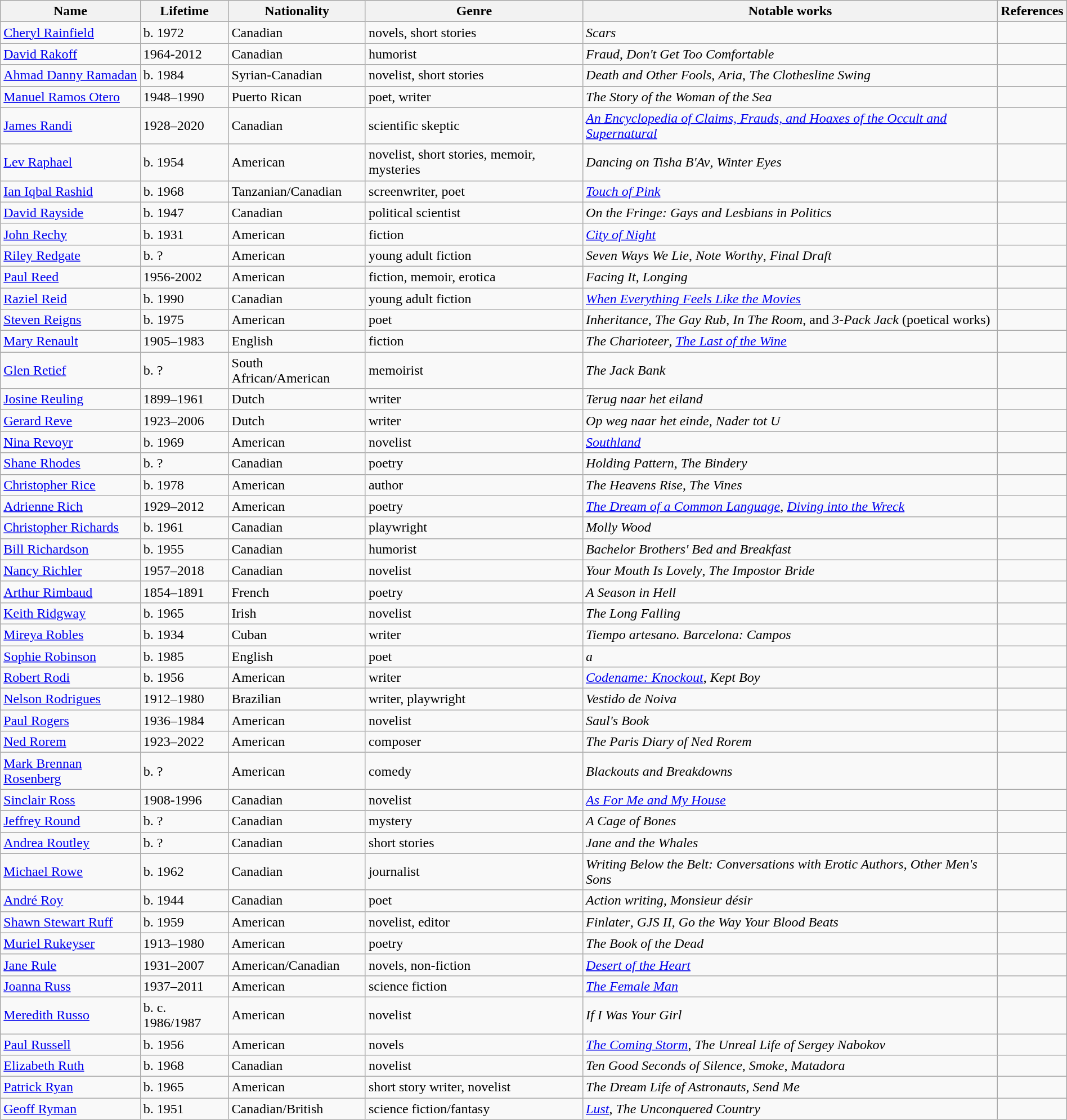<table class="wikitable" style="width:100%;">
<tr>
<th>Name</th>
<th>Lifetime</th>
<th>Nationality</th>
<th>Genre</th>
<th>Notable works</th>
<th>References</th>
</tr>
<tr>
<td><a href='#'>Cheryl Rainfield</a></td>
<td>b. 1972</td>
<td>Canadian</td>
<td>novels, short stories</td>
<td><em>Scars</em></td>
<td></td>
</tr>
<tr>
<td><a href='#'>David Rakoff</a></td>
<td>1964-2012</td>
<td>Canadian</td>
<td>humorist</td>
<td><em>Fraud</em>, <em>Don't Get Too Comfortable</em></td>
<td></td>
</tr>
<tr>
<td><a href='#'>Ahmad Danny Ramadan</a></td>
<td>b. 1984</td>
<td>Syrian-Canadian</td>
<td>novelist, short stories</td>
<td><em>Death and Other Fools</em>, <em>Aria</em>, <em>The Clothesline Swing</em></td>
<td></td>
</tr>
<tr>
<td><a href='#'>Manuel Ramos Otero</a></td>
<td>1948–1990</td>
<td>Puerto Rican</td>
<td>poet, writer</td>
<td><em>The Story of the Woman of the Sea</em></td>
<td></td>
</tr>
<tr>
<td><a href='#'>James Randi</a></td>
<td>1928–2020</td>
<td>Canadian</td>
<td>scientific skeptic</td>
<td><em><a href='#'>An Encyclopedia of Claims, Frauds, and Hoaxes of the Occult and Supernatural</a></em></td>
<td></td>
</tr>
<tr>
<td><a href='#'>Lev Raphael</a></td>
<td>b. 1954</td>
<td>American</td>
<td>novelist, short stories, memoir, mysteries</td>
<td><em>Dancing on Tisha B'Av</em>, <em>Winter Eyes</em></td>
<td></td>
</tr>
<tr>
<td><a href='#'>Ian Iqbal Rashid</a></td>
<td>b. 1968</td>
<td>Tanzanian/Canadian</td>
<td>screenwriter, poet</td>
<td><em><a href='#'>Touch of Pink</a></em></td>
<td></td>
</tr>
<tr>
<td><a href='#'>David Rayside</a></td>
<td>b. 1947</td>
<td>Canadian</td>
<td>political scientist</td>
<td><em>On the Fringe: Gays and Lesbians in Politics</em></td>
<td></td>
</tr>
<tr>
<td><a href='#'>John Rechy</a></td>
<td>b. 1931</td>
<td>American</td>
<td>fiction</td>
<td><em><a href='#'>City of Night</a></em></td>
<td></td>
</tr>
<tr>
<td><a href='#'>Riley Redgate</a></td>
<td>b. ?</td>
<td>American</td>
<td>young adult fiction</td>
<td><em>Seven Ways We Lie</em>, <em>Note Worthy</em>, <em>Final Draft</em></td>
<td></td>
</tr>
<tr>
<td><a href='#'>Paul Reed</a></td>
<td>1956-2002</td>
<td>American</td>
<td>fiction, memoir, erotica</td>
<td><em>Facing It</em>, <em>Longing</em></td>
<td></td>
</tr>
<tr>
<td><a href='#'>Raziel Reid</a></td>
<td>b. 1990</td>
<td>Canadian</td>
<td>young adult fiction</td>
<td><em><a href='#'>When Everything Feels Like the Movies</a></em></td>
<td></td>
</tr>
<tr>
<td><a href='#'>Steven Reigns</a></td>
<td>b. 1975</td>
<td>American</td>
<td>poet</td>
<td><em>Inheritance</em>, <em>The Gay Rub</em>, <em>In The Room</em>, and <em>3-Pack Jack</em> (poetical works)</td>
<td></td>
</tr>
<tr>
<td><a href='#'>Mary Renault</a></td>
<td>1905–1983</td>
<td>English</td>
<td>fiction</td>
<td><em>The Charioteer</em>, <em><a href='#'>The Last of the Wine</a></em></td>
<td></td>
</tr>
<tr>
<td><a href='#'>Glen Retief</a></td>
<td>b. ?</td>
<td>South African/American</td>
<td>memoirist</td>
<td><em>The Jack Bank</em></td>
<td></td>
</tr>
<tr>
<td><a href='#'>Josine Reuling</a></td>
<td>1899–1961</td>
<td>Dutch</td>
<td>writer</td>
<td><em>Terug naar het eiland</em></td>
<td></td>
</tr>
<tr>
<td><a href='#'>Gerard Reve</a></td>
<td>1923–2006</td>
<td>Dutch</td>
<td>writer</td>
<td><em>Op weg naar het einde, Nader tot U</em></td>
<td></td>
</tr>
<tr>
<td><a href='#'>Nina Revoyr</a></td>
<td>b. 1969</td>
<td>American</td>
<td>novelist</td>
<td><em><a href='#'>Southland</a></em></td>
<td></td>
</tr>
<tr>
<td><a href='#'>Shane Rhodes</a></td>
<td>b. ?</td>
<td>Canadian</td>
<td>poetry</td>
<td><em>Holding Pattern</em>, <em>The Bindery</em></td>
<td></td>
</tr>
<tr>
<td><a href='#'>Christopher Rice</a></td>
<td>b. 1978</td>
<td>American</td>
<td>author</td>
<td><em>The Heavens Rise</em>, <em>The Vines</em></td>
<td></td>
</tr>
<tr>
<td><a href='#'>Adrienne Rich</a></td>
<td>1929–2012</td>
<td>American</td>
<td>poetry</td>
<td><em><a href='#'>The Dream of a Common Language</a></em>, <em><a href='#'>Diving into the Wreck</a></em></td>
<td></td>
</tr>
<tr>
<td><a href='#'>Christopher Richards</a></td>
<td>b. 1961</td>
<td>Canadian</td>
<td>playwright</td>
<td><em>Molly Wood</em></td>
<td></td>
</tr>
<tr>
<td><a href='#'>Bill Richardson</a></td>
<td>b. 1955</td>
<td>Canadian</td>
<td>humorist</td>
<td><em>Bachelor Brothers' Bed and Breakfast</em></td>
<td></td>
</tr>
<tr>
<td><a href='#'>Nancy Richler</a></td>
<td>1957–2018</td>
<td>Canadian</td>
<td>novelist</td>
<td><em>Your Mouth Is Lovely</em>, <em>The Impostor Bride</em></td>
<td></td>
</tr>
<tr>
<td><a href='#'>Arthur Rimbaud</a></td>
<td>1854–1891</td>
<td>French</td>
<td>poetry</td>
<td><em>A Season in Hell</em></td>
<td></td>
</tr>
<tr>
<td><a href='#'>Keith Ridgway</a></td>
<td>b. 1965</td>
<td>Irish</td>
<td>novelist</td>
<td><em>The Long Falling</em></td>
<td></td>
</tr>
<tr>
<td><a href='#'>Mireya Robles</a></td>
<td>b. 1934</td>
<td>Cuban</td>
<td>writer</td>
<td><em>Tiempo artesano. Barcelona: Campos</em></td>
<td></td>
</tr>
<tr>
<td><a href='#'>Sophie Robinson</a></td>
<td>b. 1985</td>
<td>English</td>
<td>poet</td>
<td><em>a</em></td>
<td></td>
</tr>
<tr>
<td><a href='#'>Robert Rodi</a></td>
<td>b. 1956</td>
<td>American</td>
<td>writer</td>
<td><em><a href='#'>Codename: Knockout</a></em>, <em>Kept Boy</em></td>
<td></td>
</tr>
<tr>
<td><a href='#'>Nelson Rodrigues</a></td>
<td>1912–1980</td>
<td>Brazilian</td>
<td>writer, playwright</td>
<td><em>Vestido de Noiva</em></td>
<td></td>
</tr>
<tr>
<td><a href='#'>Paul Rogers</a></td>
<td>1936–1984</td>
<td>American</td>
<td>novelist</td>
<td><em>Saul's Book</em></td>
<td></td>
</tr>
<tr>
<td><a href='#'>Ned Rorem</a></td>
<td>1923–2022</td>
<td>American</td>
<td>composer</td>
<td><em>The Paris Diary of Ned Rorem</em></td>
<td></td>
</tr>
<tr>
<td><a href='#'>Mark Brennan Rosenberg</a></td>
<td>b. ?</td>
<td>American</td>
<td>comedy</td>
<td><em>Blackouts and Breakdowns</em></td>
<td></td>
</tr>
<tr>
<td><a href='#'>Sinclair Ross</a></td>
<td>1908-1996</td>
<td>Canadian</td>
<td>novelist</td>
<td><em><a href='#'>As For Me and My House</a></em></td>
<td></td>
</tr>
<tr>
<td><a href='#'>Jeffrey Round</a></td>
<td>b. ?</td>
<td>Canadian</td>
<td>mystery</td>
<td><em>A Cage of Bones</em></td>
<td></td>
</tr>
<tr>
<td><a href='#'>Andrea Routley</a></td>
<td>b. ?</td>
<td>Canadian</td>
<td>short stories</td>
<td><em>Jane and the Whales</em></td>
<td></td>
</tr>
<tr>
<td><a href='#'>Michael Rowe</a></td>
<td>b. 1962</td>
<td>Canadian</td>
<td>journalist</td>
<td><em>Writing Below the Belt: Conversations with Erotic Authors</em>, <em>Other Men's Sons</em></td>
<td></td>
</tr>
<tr>
<td><a href='#'>André Roy</a></td>
<td>b. 1944</td>
<td>Canadian</td>
<td>poet</td>
<td><em>Action writing</em>, <em>Monsieur désir</em></td>
<td></td>
</tr>
<tr>
<td><a href='#'>Shawn Stewart Ruff</a></td>
<td>b. 1959</td>
<td>American</td>
<td>novelist, editor</td>
<td><em>Finlater</em>, <em>GJS II</em>, <em>Go the Way Your Blood Beats</em></td>
<td></td>
</tr>
<tr>
<td><a href='#'>Muriel Rukeyser</a></td>
<td>1913–1980</td>
<td>American</td>
<td>poetry</td>
<td><em>The Book of the Dead</em></td>
<td></td>
</tr>
<tr>
<td><a href='#'>Jane Rule</a></td>
<td>1931–2007</td>
<td>American/Canadian</td>
<td>novels, non-fiction</td>
<td><em><a href='#'>Desert of the Heart</a></em></td>
<td></td>
</tr>
<tr>
<td><a href='#'>Joanna Russ</a></td>
<td>1937–2011</td>
<td>American</td>
<td>science fiction</td>
<td><em><a href='#'>The Female Man</a></em></td>
<td></td>
</tr>
<tr>
<td><a href='#'>Meredith Russo</a></td>
<td>b. c. 1986/1987</td>
<td>American</td>
<td>novelist</td>
<td><em>If I Was Your Girl</em></td>
<td></td>
</tr>
<tr>
<td><a href='#'>Paul Russell</a></td>
<td>b. 1956</td>
<td>American</td>
<td>novels</td>
<td><em><a href='#'>The Coming Storm</a></em>, <em>The Unreal Life of Sergey Nabokov</em></td>
<td></td>
</tr>
<tr>
<td><a href='#'>Elizabeth Ruth</a></td>
<td>b. 1968</td>
<td>Canadian</td>
<td>novelist</td>
<td><em>Ten Good Seconds of Silence</em>, <em>Smoke</em>, <em>Matadora</em></td>
<td></td>
</tr>
<tr>
<td><a href='#'>Patrick Ryan</a></td>
<td>b. 1965</td>
<td>American</td>
<td>short story writer, novelist</td>
<td><em>The Dream Life of Astronauts</em>, <em>Send Me</em></td>
<td></td>
</tr>
<tr>
<td><a href='#'>Geoff Ryman</a></td>
<td>b. 1951</td>
<td>Canadian/British</td>
<td>science fiction/fantasy</td>
<td><em><a href='#'>Lust</a></em>, <em>The Unconquered Country</em></td>
<td></td>
</tr>
</table>
